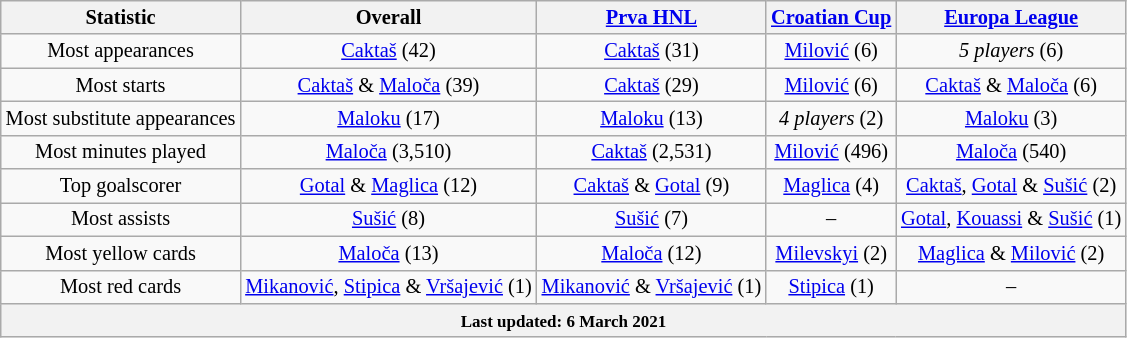<table class="wikitable" Style="text-align: center;font-size:85%">
<tr>
<th>Statistic</th>
<th>Overall</th>
<th><a href='#'>Prva HNL</a></th>
<th><a href='#'>Croatian Cup</a></th>
<th><a href='#'>Europa League</a></th>
</tr>
<tr>
<td>Most appearances</td>
<td><a href='#'>Caktaš</a> (42)</td>
<td><a href='#'>Caktaš</a> (31)</td>
<td><a href='#'>Milović</a> (6)</td>
<td><em>5 players</em> (6)</td>
</tr>
<tr>
<td>Most starts</td>
<td><a href='#'>Caktaš</a> & <a href='#'>Maloča</a> (39)</td>
<td><a href='#'>Caktaš</a> (29)</td>
<td><a href='#'>Milović</a> (6)</td>
<td><a href='#'>Caktaš</a> & <a href='#'>Maloča</a> (6)</td>
</tr>
<tr>
<td>Most substitute appearances</td>
<td><a href='#'>Maloku</a> (17)</td>
<td><a href='#'>Maloku</a> (13)</td>
<td><em>4 players</em> (2)</td>
<td><a href='#'>Maloku</a> (3)</td>
</tr>
<tr>
<td>Most minutes played</td>
<td><a href='#'>Maloča</a> (3,510)</td>
<td><a href='#'>Caktaš</a> (2,531)</td>
<td><a href='#'>Milović</a> (496)</td>
<td><a href='#'>Maloča</a> (540)</td>
</tr>
<tr>
<td>Top goalscorer</td>
<td><a href='#'>Gotal</a> & <a href='#'>Maglica</a> (12)</td>
<td><a href='#'>Caktaš</a> & <a href='#'>Gotal</a> (9)</td>
<td><a href='#'>Maglica</a> (4)</td>
<td><a href='#'>Caktaš</a>, <a href='#'>Gotal</a> & <a href='#'>Sušić</a> (2)</td>
</tr>
<tr>
<td>Most assists</td>
<td><a href='#'>Sušić</a> (8)</td>
<td><a href='#'>Sušić</a> (7)</td>
<td>–</td>
<td><a href='#'>Gotal</a>, <a href='#'>Kouassi</a> & <a href='#'>Sušić</a> (1)</td>
</tr>
<tr>
<td>Most yellow cards</td>
<td><a href='#'>Maloča</a> (13)</td>
<td><a href='#'>Maloča</a> (12)</td>
<td><a href='#'>Milevskyi</a> (2)</td>
<td><a href='#'>Maglica</a> & <a href='#'>Milović</a> (2)</td>
</tr>
<tr>
<td>Most red cards</td>
<td><a href='#'>Mikanović</a>, <a href='#'>Stipica</a> & <a href='#'>Vršajević</a> (1)</td>
<td><a href='#'>Mikanović</a> & <a href='#'>Vršajević</a> (1)</td>
<td><a href='#'>Stipica</a> (1)</td>
<td>–</td>
</tr>
<tr>
<th colspan="30"><small>Last updated: 6 March 2021</small></th>
</tr>
</table>
